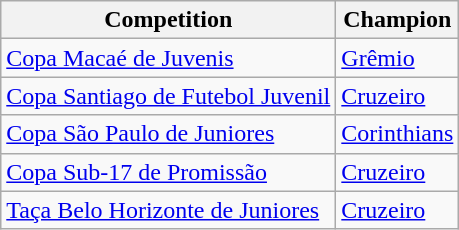<table class="wikitable">
<tr>
<th>Competition</th>
<th>Champion</th>
</tr>
<tr>
<td><a href='#'>Copa Macaé de Juvenis</a></td>
<td><a href='#'>Grêmio</a></td>
</tr>
<tr>
<td><a href='#'>Copa Santiago de Futebol Juvenil</a></td>
<td><a href='#'>Cruzeiro</a></td>
</tr>
<tr>
<td><a href='#'>Copa São Paulo de Juniores</a></td>
<td><a href='#'>Corinthians</a></td>
</tr>
<tr>
<td><a href='#'>Copa Sub-17 de Promissão</a></td>
<td><a href='#'>Cruzeiro</a></td>
</tr>
<tr>
<td><a href='#'>Taça Belo Horizonte de Juniores</a></td>
<td><a href='#'>Cruzeiro</a></td>
</tr>
</table>
